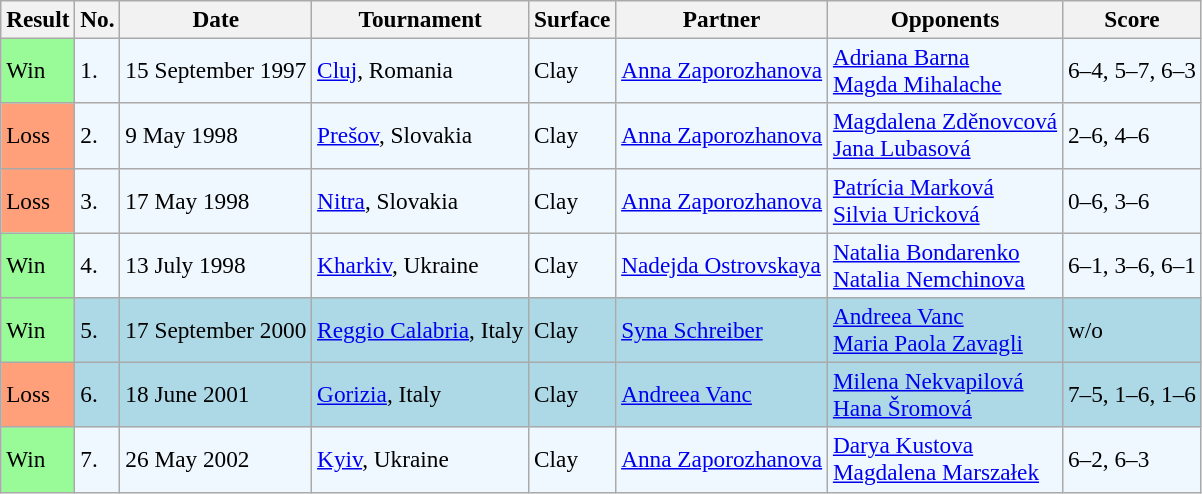<table class="sortable wikitable" style="font-size:97%">
<tr>
<th>Result</th>
<th>No.</th>
<th>Date</th>
<th>Tournament</th>
<th>Surface</th>
<th>Partner</th>
<th>Opponents</th>
<th>Score</th>
</tr>
<tr style="background:#f0f8ff;">
<td style="background:#98fb98;">Win</td>
<td>1.</td>
<td>15 September 1997</td>
<td><a href='#'>Cluj</a>, Romania</td>
<td>Clay</td>
<td> <a href='#'>Anna Zaporozhanova</a></td>
<td> <a href='#'>Adriana Barna</a> <br>  <a href='#'>Magda Mihalache</a></td>
<td>6–4, 5–7, 6–3</td>
</tr>
<tr style="background:#f0f8ff;">
<td style="background:#ffa07a;">Loss</td>
<td>2.</td>
<td>9 May 1998</td>
<td><a href='#'>Prešov</a>, Slovakia</td>
<td>Clay</td>
<td> <a href='#'>Anna Zaporozhanova</a></td>
<td> <a href='#'>Magdalena Zděnovcová</a> <br>  <a href='#'>Jana Lubasová</a></td>
<td>2–6, 4–6</td>
</tr>
<tr style="background:#f0f8ff;">
<td style="background:#ffa07a;">Loss</td>
<td>3.</td>
<td>17 May 1998</td>
<td><a href='#'>Nitra</a>, Slovakia</td>
<td>Clay</td>
<td> <a href='#'>Anna Zaporozhanova</a></td>
<td> <a href='#'>Patrícia Marková</a> <br>  <a href='#'>Silvia Uricková</a></td>
<td>0–6, 3–6</td>
</tr>
<tr style="background:#f0f8ff;">
<td style="background:#98fb98;">Win</td>
<td>4.</td>
<td>13 July 1998</td>
<td><a href='#'>Kharkiv</a>, Ukraine</td>
<td>Clay</td>
<td> <a href='#'>Nadejda Ostrovskaya</a></td>
<td> <a href='#'>Natalia Bondarenko</a> <br>  <a href='#'>Natalia Nemchinova</a></td>
<td>6–1, 3–6, 6–1</td>
</tr>
<tr style="background:lightblue;">
<td style="background:#98fb98;">Win</td>
<td>5.</td>
<td>17 September 2000</td>
<td><a href='#'>Reggio Calabria</a>, Italy</td>
<td>Clay</td>
<td> <a href='#'>Syna Schreiber</a></td>
<td> <a href='#'>Andreea Vanc</a> <br>  <a href='#'>Maria Paola Zavagli</a></td>
<td>w/o</td>
</tr>
<tr style="background:lightblue;">
<td style="background:#ffa07a;">Loss</td>
<td>6.</td>
<td>18 June 2001</td>
<td><a href='#'>Gorizia</a>, Italy</td>
<td>Clay</td>
<td> <a href='#'>Andreea Vanc</a></td>
<td> <a href='#'>Milena Nekvapilová</a><br> <a href='#'>Hana Šromová</a></td>
<td>7–5, 1–6, 1–6</td>
</tr>
<tr style="background:#f0f8ff;">
<td style="background:#98fb98;">Win</td>
<td>7.</td>
<td>26 May 2002</td>
<td><a href='#'>Kyiv</a>, Ukraine</td>
<td>Clay</td>
<td> <a href='#'>Anna Zaporozhanova</a></td>
<td> <a href='#'>Darya Kustova</a> <br>  <a href='#'>Magdalena Marszałek</a></td>
<td>6–2, 6–3</td>
</tr>
</table>
